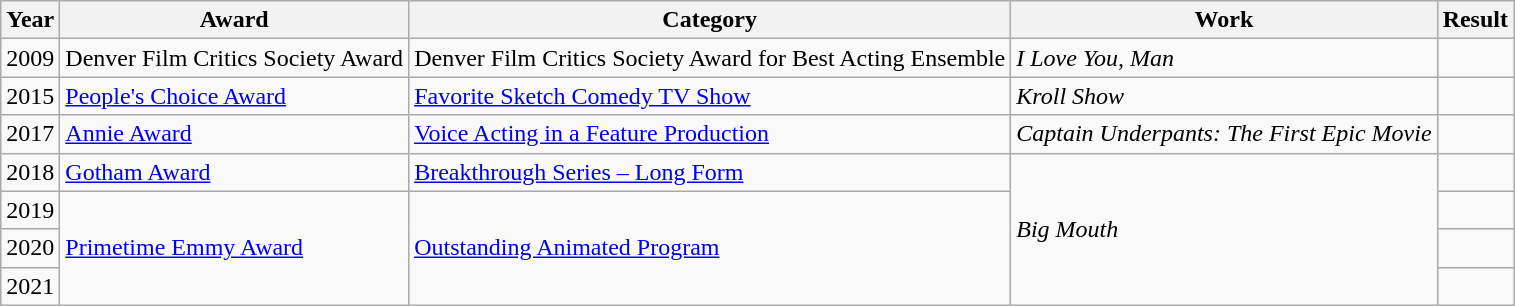<table class="wikitable sortable">
<tr>
<th>Year</th>
<th>Award</th>
<th>Category</th>
<th>Work</th>
<th>Result</th>
</tr>
<tr>
<td>2009</td>
<td>Denver Film Critics Society Award</td>
<td>Denver Film Critics Society Award for Best Acting Ensemble</td>
<td><em>I Love You, Man</em></td>
<td></td>
</tr>
<tr>
<td>2015</td>
<td><a href='#'>People's Choice Award</a></td>
<td><a href='#'>Favorite Sketch Comedy TV Show</a></td>
<td><em>Kroll Show</em></td>
<td></td>
</tr>
<tr>
<td>2017</td>
<td><a href='#'>Annie Award</a></td>
<td><a href='#'>Voice Acting in a Feature Production</a></td>
<td><em>Captain Underpants: The First Epic Movie</em></td>
<td></td>
</tr>
<tr>
<td>2018</td>
<td><a href='#'>Gotham Award</a></td>
<td><a href='#'>Breakthrough Series – Long Form</a></td>
<td rowspan=4><em>Big Mouth</em></td>
<td></td>
</tr>
<tr>
<td>2019</td>
<td rowspan=3><a href='#'>Primetime Emmy Award</a></td>
<td rowspan=3><a href='#'>Outstanding Animated Program</a></td>
<td></td>
</tr>
<tr>
<td>2020</td>
<td></td>
</tr>
<tr>
<td>2021</td>
<td></td>
</tr>
</table>
